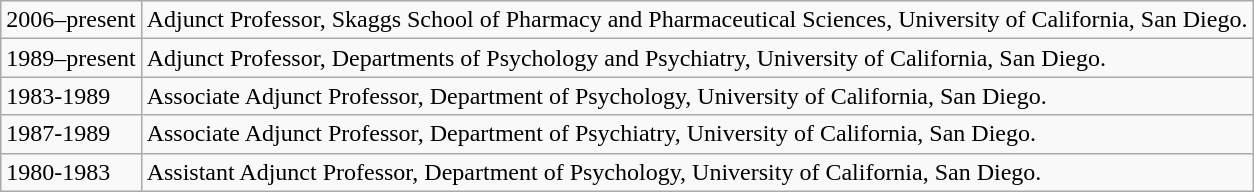<table class="wikitable">
<tr>
<td>2006–present</td>
<td>Adjunct Professor, Skaggs School of Pharmacy and Pharmaceutical Sciences, University of California, San Diego.</td>
</tr>
<tr>
<td>1989–present</td>
<td>Adjunct Professor, Departments of Psychology and Psychiatry, University of California, San Diego.</td>
</tr>
<tr>
<td>1983-1989</td>
<td>Associate Adjunct Professor, Department of Psychology, University of California, San Diego.</td>
</tr>
<tr>
<td>1987-1989</td>
<td>Associate Adjunct Professor, Department of Psychiatry, University of California, San Diego.</td>
</tr>
<tr>
<td>1980-1983</td>
<td>Assistant Adjunct Professor, Department of Psychology, University of California, San Diego.</td>
</tr>
</table>
